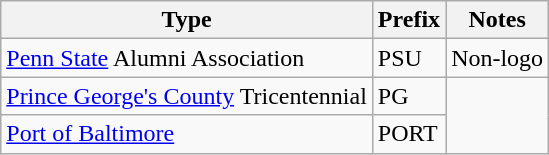<table class="wikitable collapsible">
<tr>
<th>Type</th>
<th>Prefix</th>
<th>Notes</th>
</tr>
<tr>
<td><a href='#'>Penn State</a> Alumni Association</td>
<td>PSU</td>
<td>Non-logo</td>
</tr>
<tr>
<td><a href='#'>Prince George's County</a> Tricentennial</td>
<td>PG</td>
</tr>
<tr>
<td><a href='#'>Port of Baltimore</a></td>
<td>PORT</td>
</tr>
</table>
